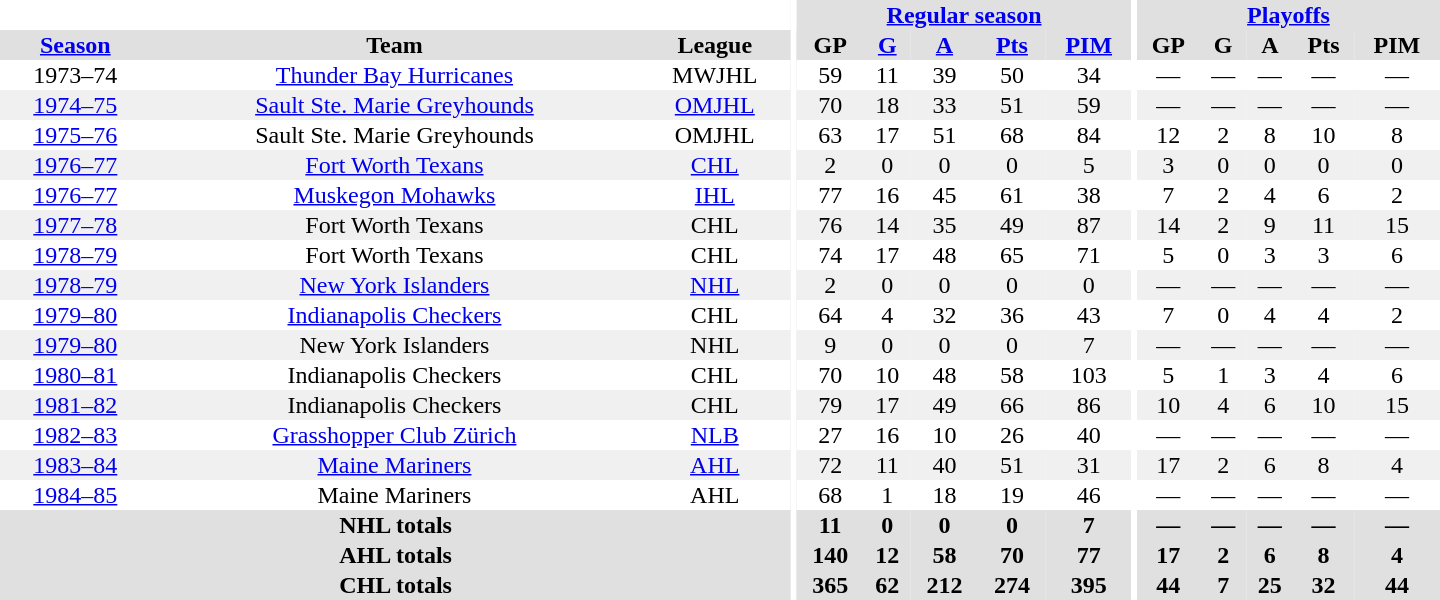<table border="0" cellpadding="1" cellspacing="0" style="text-align:center; width:60em">
<tr bgcolor="#e0e0e0">
<th colspan="3" bgcolor="#ffffff"></th>
<th rowspan="99" bgcolor="#ffffff"></th>
<th colspan="5"><a href='#'>Regular season</a></th>
<th rowspan="99" bgcolor="#ffffff"></th>
<th colspan="5"><a href='#'>Playoffs</a></th>
</tr>
<tr bgcolor="#e0e0e0">
<th><a href='#'>Season</a></th>
<th>Team</th>
<th>League</th>
<th>GP</th>
<th><a href='#'>G</a></th>
<th><a href='#'>A</a></th>
<th><a href='#'>Pts</a></th>
<th><a href='#'>PIM</a></th>
<th>GP</th>
<th>G</th>
<th>A</th>
<th>Pts</th>
<th>PIM</th>
</tr>
<tr>
<td>1973–74</td>
<td><a href='#'>Thunder Bay Hurricanes</a></td>
<td>MWJHL</td>
<td>59</td>
<td>11</td>
<td>39</td>
<td>50</td>
<td>34</td>
<td>—</td>
<td>—</td>
<td>—</td>
<td>—</td>
<td>—</td>
</tr>
<tr bgcolor="#f0f0f0">
<td><a href='#'>1974–75</a></td>
<td><a href='#'>Sault Ste. Marie Greyhounds</a></td>
<td><a href='#'>OMJHL</a></td>
<td>70</td>
<td>18</td>
<td>33</td>
<td>51</td>
<td>59</td>
<td>—</td>
<td>—</td>
<td>—</td>
<td>—</td>
<td>—</td>
</tr>
<tr>
<td><a href='#'>1975–76</a></td>
<td>Sault Ste. Marie Greyhounds</td>
<td>OMJHL</td>
<td>63</td>
<td>17</td>
<td>51</td>
<td>68</td>
<td>84</td>
<td>12</td>
<td>2</td>
<td>8</td>
<td>10</td>
<td>8</td>
</tr>
<tr bgcolor="#f0f0f0">
<td><a href='#'>1976–77</a></td>
<td><a href='#'>Fort Worth Texans</a></td>
<td><a href='#'>CHL</a></td>
<td>2</td>
<td>0</td>
<td>0</td>
<td>0</td>
<td>5</td>
<td>3</td>
<td>0</td>
<td>0</td>
<td>0</td>
<td>0</td>
</tr>
<tr>
<td><a href='#'>1976–77</a></td>
<td><a href='#'>Muskegon Mohawks</a></td>
<td><a href='#'>IHL</a></td>
<td>77</td>
<td>16</td>
<td>45</td>
<td>61</td>
<td>38</td>
<td>7</td>
<td>2</td>
<td>4</td>
<td>6</td>
<td>2</td>
</tr>
<tr bgcolor="#f0f0f0">
<td><a href='#'>1977–78</a></td>
<td>Fort Worth Texans</td>
<td>CHL</td>
<td>76</td>
<td>14</td>
<td>35</td>
<td>49</td>
<td>87</td>
<td>14</td>
<td>2</td>
<td>9</td>
<td>11</td>
<td>15</td>
</tr>
<tr>
<td><a href='#'>1978–79</a></td>
<td>Fort Worth Texans</td>
<td>CHL</td>
<td>74</td>
<td>17</td>
<td>48</td>
<td>65</td>
<td>71</td>
<td>5</td>
<td>0</td>
<td>3</td>
<td>3</td>
<td>6</td>
</tr>
<tr bgcolor="#f0f0f0">
<td><a href='#'>1978–79</a></td>
<td><a href='#'>New York Islanders</a></td>
<td><a href='#'>NHL</a></td>
<td>2</td>
<td>0</td>
<td>0</td>
<td>0</td>
<td>0</td>
<td>—</td>
<td>—</td>
<td>—</td>
<td>—</td>
<td>—</td>
</tr>
<tr>
<td><a href='#'>1979–80</a></td>
<td><a href='#'>Indianapolis Checkers</a></td>
<td>CHL</td>
<td>64</td>
<td>4</td>
<td>32</td>
<td>36</td>
<td>43</td>
<td>7</td>
<td>0</td>
<td>4</td>
<td>4</td>
<td>2</td>
</tr>
<tr bgcolor="#f0f0f0">
<td><a href='#'>1979–80</a></td>
<td>New York Islanders</td>
<td>NHL</td>
<td>9</td>
<td>0</td>
<td>0</td>
<td>0</td>
<td>7</td>
<td>—</td>
<td>—</td>
<td>—</td>
<td>—</td>
<td>—</td>
</tr>
<tr>
<td><a href='#'>1980–81</a></td>
<td>Indianapolis Checkers</td>
<td>CHL</td>
<td>70</td>
<td>10</td>
<td>48</td>
<td>58</td>
<td>103</td>
<td>5</td>
<td>1</td>
<td>3</td>
<td>4</td>
<td>6</td>
</tr>
<tr bgcolor="#f0f0f0">
<td><a href='#'>1981–82</a></td>
<td>Indianapolis Checkers</td>
<td>CHL</td>
<td>79</td>
<td>17</td>
<td>49</td>
<td>66</td>
<td>86</td>
<td>10</td>
<td>4</td>
<td>6</td>
<td>10</td>
<td>15</td>
</tr>
<tr>
<td><a href='#'>1982–83</a></td>
<td><a href='#'>Grasshopper Club Zürich</a></td>
<td><a href='#'>NLB</a></td>
<td>27</td>
<td>16</td>
<td>10</td>
<td>26</td>
<td>40</td>
<td>—</td>
<td>—</td>
<td>—</td>
<td>—</td>
<td>—</td>
</tr>
<tr bgcolor="#f0f0f0">
<td><a href='#'>1983–84</a></td>
<td><a href='#'>Maine Mariners</a></td>
<td><a href='#'>AHL</a></td>
<td>72</td>
<td>11</td>
<td>40</td>
<td>51</td>
<td>31</td>
<td>17</td>
<td>2</td>
<td>6</td>
<td>8</td>
<td>4</td>
</tr>
<tr>
<td><a href='#'>1984–85</a></td>
<td>Maine Mariners</td>
<td>AHL</td>
<td>68</td>
<td>1</td>
<td>18</td>
<td>19</td>
<td>46</td>
<td>—</td>
<td>—</td>
<td>—</td>
<td>—</td>
<td>—</td>
</tr>
<tr>
</tr>
<tr ALIGN="center" bgcolor="#e0e0e0">
<th colspan="3">NHL totals</th>
<th ALIGN="center">11</th>
<th ALIGN="center">0</th>
<th ALIGN="center">0</th>
<th ALIGN="center">0</th>
<th ALIGN="center">7</th>
<th ALIGN="center">—</th>
<th ALIGN="center">—</th>
<th ALIGN="center">—</th>
<th ALIGN="center">—</th>
<th ALIGN="center">—</th>
</tr>
<tr>
</tr>
<tr ALIGN="center" bgcolor="#e0e0e0">
<th colspan="3">AHL totals</th>
<th ALIGN="center">140</th>
<th ALIGN="center">12</th>
<th ALIGN="center">58</th>
<th ALIGN="center">70</th>
<th ALIGN="center">77</th>
<th ALIGN="center">17</th>
<th ALIGN="center">2</th>
<th ALIGN="center">6</th>
<th ALIGN="center">8</th>
<th ALIGN="center">4</th>
</tr>
<tr>
</tr>
<tr ALIGN="center" bgcolor="#e0e0e0">
<th colspan="3">CHL totals</th>
<th ALIGN="center">365</th>
<th ALIGN="center">62</th>
<th ALIGN="center">212</th>
<th ALIGN="center">274</th>
<th ALIGN="center">395</th>
<th ALIGN="center">44</th>
<th ALIGN="center">7</th>
<th ALIGN="center">25</th>
<th ALIGN="center">32</th>
<th ALIGN="center">44</th>
</tr>
</table>
